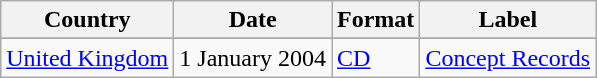<table class="wikitable">
<tr>
<th>Country</th>
<th>Date</th>
<th>Format</th>
<th>Label</th>
</tr>
<tr>
</tr>
<tr>
<td><a href='#'>United Kingdom</a></td>
<td>1 January 2004</td>
<td><a href='#'>CD</a></td>
<td><a href='#'>Concept Records</a></td>
</tr>
</table>
